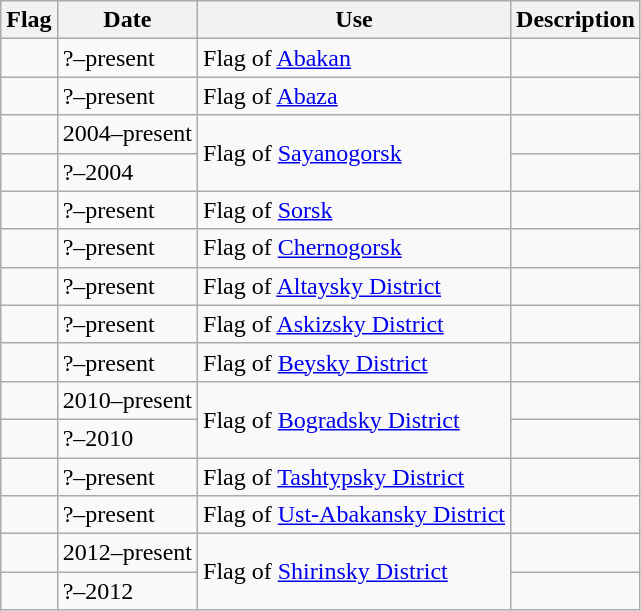<table class="wikitable">
<tr>
<th>Flag</th>
<th>Date</th>
<th>Use</th>
<th>Description</th>
</tr>
<tr>
<td></td>
<td>?–present</td>
<td>Flag of <a href='#'>Abakan</a></td>
<td></td>
</tr>
<tr>
<td></td>
<td>?–present</td>
<td>Flag of <a href='#'>Abaza</a></td>
<td></td>
</tr>
<tr>
<td></td>
<td>2004–present</td>
<td rowspan="2">Flag of <a href='#'>Sayanogorsk</a></td>
<td></td>
</tr>
<tr>
<td></td>
<td>?–2004</td>
<td></td>
</tr>
<tr>
<td></td>
<td>?–present</td>
<td>Flag of <a href='#'>Sorsk</a></td>
<td></td>
</tr>
<tr>
<td></td>
<td>?–present</td>
<td>Flag of <a href='#'>Chernogorsk</a></td>
<td></td>
</tr>
<tr>
<td></td>
<td>?–present</td>
<td>Flag of <a href='#'>Altaysky District</a></td>
<td></td>
</tr>
<tr>
<td></td>
<td>?–present</td>
<td>Flag of <a href='#'>Askizsky District</a></td>
<td></td>
</tr>
<tr>
<td></td>
<td>?–present</td>
<td>Flag of <a href='#'>Beysky District</a></td>
<td></td>
</tr>
<tr>
<td></td>
<td>2010–present</td>
<td rowspan="2">Flag of <a href='#'>Bogradsky District</a></td>
<td></td>
</tr>
<tr>
<td></td>
<td>?–2010</td>
<td></td>
</tr>
<tr>
<td></td>
<td>?–present</td>
<td>Flag of <a href='#'>Tashtypsky District</a></td>
<td></td>
</tr>
<tr>
<td></td>
<td>?–present</td>
<td>Flag of <a href='#'>Ust-Abakansky District</a></td>
<td></td>
</tr>
<tr>
<td></td>
<td>2012–present</td>
<td rowspan="2">Flag of <a href='#'>Shirinsky District</a></td>
<td></td>
</tr>
<tr>
<td></td>
<td>?–2012</td>
<td></td>
</tr>
</table>
